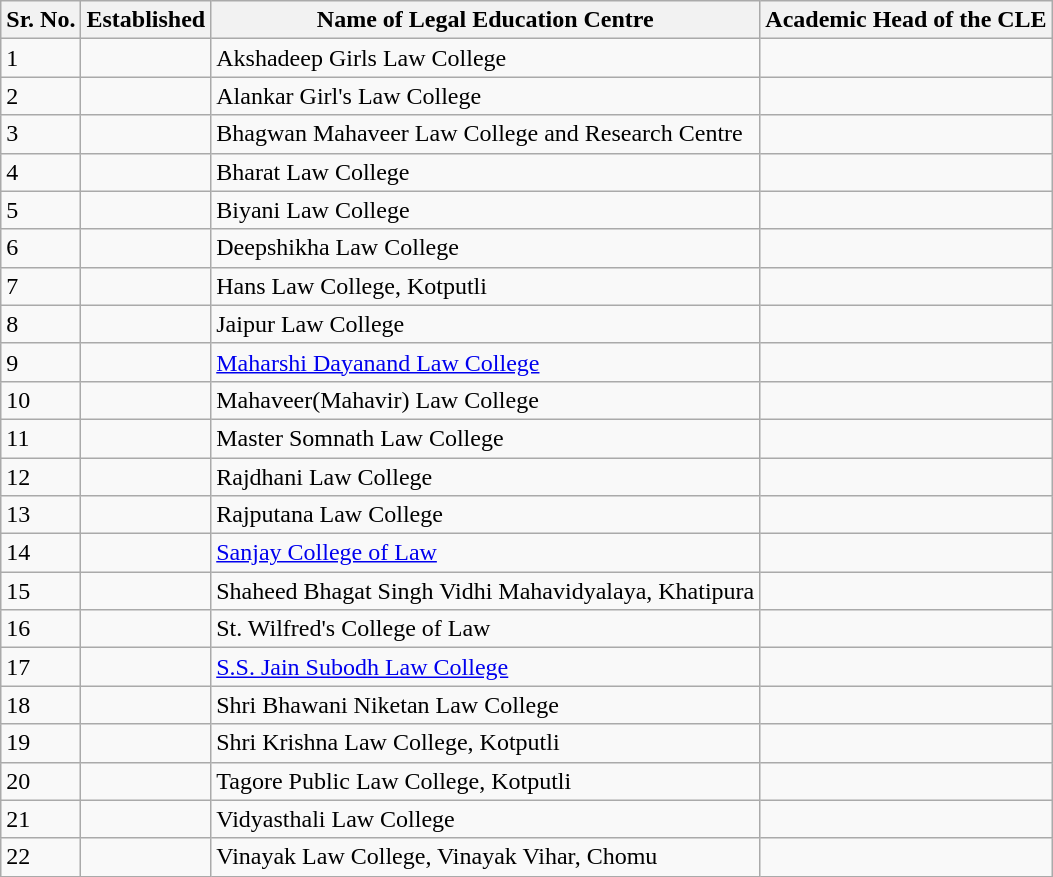<table class="wikitable" id="foo">
<tr>
<th>Sr. No.</th>
<th>Established</th>
<th>Name of Legal Education Centre</th>
<th>Academic Head of the CLE</th>
</tr>
<tr>
<td>1</td>
<td></td>
<td>Akshadeep Girls Law College</td>
<td></td>
</tr>
<tr>
<td>2</td>
<td></td>
<td>Alankar Girl's Law College</td>
<td></td>
</tr>
<tr>
<td>3</td>
<td></td>
<td>Bhagwan Mahaveer Law College and Research Centre</td>
<td></td>
</tr>
<tr>
<td>4</td>
<td></td>
<td>Bharat Law College</td>
<td></td>
</tr>
<tr>
<td>5</td>
<td></td>
<td>Biyani Law College</td>
<td></td>
</tr>
<tr>
<td>6</td>
<td></td>
<td>Deepshikha Law College</td>
<td></td>
</tr>
<tr>
<td>7</td>
<td></td>
<td>Hans Law College, Kotputli</td>
<td></td>
</tr>
<tr>
<td>8</td>
<td></td>
<td>Jaipur Law College</td>
<td></td>
</tr>
<tr>
<td>9</td>
<td></td>
<td><a href='#'>Maharshi Dayanand Law College</a></td>
<td></td>
</tr>
<tr>
<td>10</td>
<td></td>
<td>Mahaveer(Mahavir) Law College</td>
<td></td>
</tr>
<tr>
<td>11</td>
<td></td>
<td>Master Somnath Law College</td>
<td></td>
</tr>
<tr>
<td>12</td>
<td></td>
<td>Rajdhani Law College</td>
<td></td>
</tr>
<tr>
<td>13</td>
<td></td>
<td>Rajputana Law College</td>
<td></td>
</tr>
<tr>
<td>14</td>
<td></td>
<td><a href='#'>Sanjay College of Law</a></td>
<td></td>
</tr>
<tr>
<td>15</td>
<td></td>
<td>Shaheed Bhagat Singh Vidhi Mahavidyalaya, Khatipura</td>
<td></td>
</tr>
<tr>
<td>16</td>
<td></td>
<td>St. Wilfred's College of Law</td>
<td></td>
</tr>
<tr>
<td>17</td>
<td></td>
<td><a href='#'>S.S. Jain Subodh Law College</a></td>
<td></td>
</tr>
<tr>
<td>18</td>
<td></td>
<td>Shri Bhawani Niketan Law College</td>
<td></td>
</tr>
<tr>
<td>19</td>
<td></td>
<td>Shri Krishna Law College, Kotputli</td>
<td></td>
</tr>
<tr>
<td>20</td>
<td></td>
<td>Tagore Public Law College, Kotputli</td>
<td></td>
</tr>
<tr>
<td>21</td>
<td></td>
<td>Vidyasthali Law College</td>
<td></td>
</tr>
<tr>
<td>22</td>
<td></td>
<td>Vinayak Law College, Vinayak Vihar, Chomu</td>
<td></td>
</tr>
</table>
